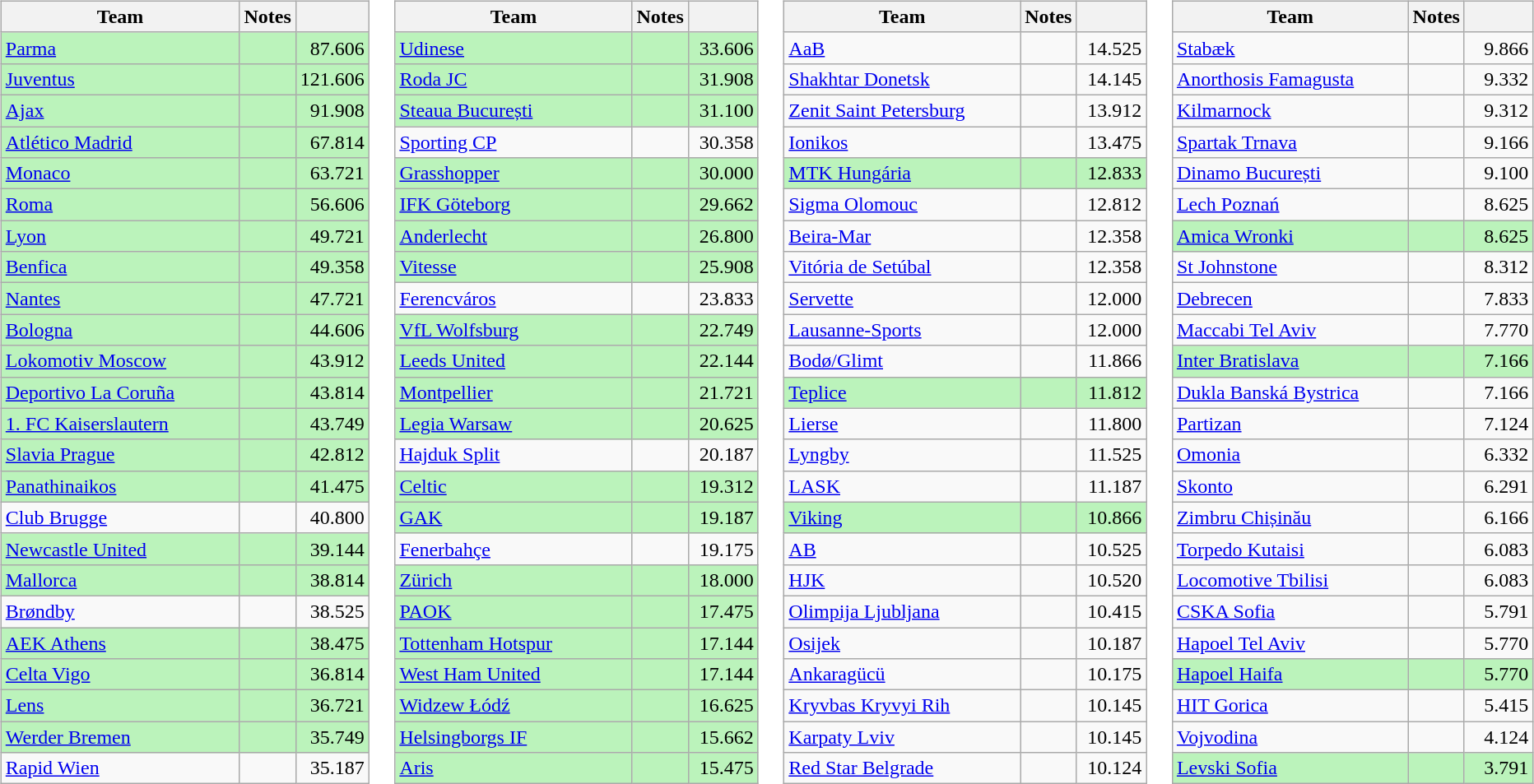<table>
<tr valign=top>
<td><br><table class="wikitable">
<tr>
<th width=200>Team</th>
<th>Notes</th>
<th width=50></th>
</tr>
<tr bgcolor=#BBF3BB>
<td> <a href='#'>Parma</a></td>
<td></td>
<td align=right>87.606</td>
</tr>
<tr bgcolor=#BBF3BB>
<td> <a href='#'>Juventus</a></td>
<td></td>
<td align=right>121.606</td>
</tr>
<tr bgcolor=#BBF3BB>
<td> <a href='#'>Ajax</a></td>
<td></td>
<td align=right>91.908</td>
</tr>
<tr bgcolor=#BBF3BB>
<td> <a href='#'>Atlético Madrid</a></td>
<td></td>
<td align=right>67.814</td>
</tr>
<tr bgcolor=#BBF3BB>
<td> <a href='#'>Monaco</a></td>
<td></td>
<td align=right>63.721</td>
</tr>
<tr bgcolor=#BBF3BB>
<td> <a href='#'>Roma</a></td>
<td></td>
<td align=right>56.606</td>
</tr>
<tr bgcolor=#BBF3BB>
<td> <a href='#'>Lyon</a></td>
<td></td>
<td align=right>49.721</td>
</tr>
<tr bgcolor=#BBF3BB>
<td> <a href='#'>Benfica</a></td>
<td></td>
<td align=right>49.358</td>
</tr>
<tr bgcolor=#BBF3BB>
<td> <a href='#'>Nantes</a></td>
<td></td>
<td align=right>47.721</td>
</tr>
<tr bgcolor=#BBF3BB>
<td> <a href='#'>Bologna</a></td>
<td></td>
<td align=right>44.606</td>
</tr>
<tr bgcolor=#BBF3BB>
<td> <a href='#'>Lokomotiv Moscow</a></td>
<td></td>
<td align=right>43.912</td>
</tr>
<tr bgcolor=#BBF3BB>
<td> <a href='#'>Deportivo La Coruña</a></td>
<td></td>
<td align=right>43.814</td>
</tr>
<tr bgcolor=#BBF3BB>
<td> <a href='#'>1. FC Kaiserslautern</a></td>
<td></td>
<td align=right>43.749</td>
</tr>
<tr bgcolor=#BBF3BB>
<td> <a href='#'>Slavia Prague</a></td>
<td></td>
<td align=right>42.812</td>
</tr>
<tr bgcolor=#BBF3BB>
<td> <a href='#'>Panathinaikos</a></td>
<td></td>
<td align=right>41.475</td>
</tr>
<tr>
<td> <a href='#'>Club Brugge</a></td>
<td></td>
<td align=right>40.800</td>
</tr>
<tr bgcolor=#BBF3BB>
<td> <a href='#'>Newcastle United</a></td>
<td></td>
<td align=right>39.144</td>
</tr>
<tr bgcolor=#BBF3BB>
<td> <a href='#'>Mallorca</a></td>
<td></td>
<td align=right>38.814</td>
</tr>
<tr>
<td> <a href='#'>Brøndby</a></td>
<td></td>
<td align=right>38.525</td>
</tr>
<tr bgcolor=#BBF3BB>
<td> <a href='#'>AEK Athens</a></td>
<td></td>
<td align=right>38.475</td>
</tr>
<tr bgcolor=#BBF3BB>
<td> <a href='#'>Celta Vigo</a></td>
<td></td>
<td align=right>36.814</td>
</tr>
<tr bgcolor=#BBF3BB>
<td> <a href='#'>Lens</a></td>
<td></td>
<td align=right>36.721</td>
</tr>
<tr bgcolor=#BBF3BB>
<td> <a href='#'>Werder Bremen</a></td>
<td></td>
<td align=right>35.749</td>
</tr>
<tr>
<td> <a href='#'>Rapid Wien</a></td>
<td></td>
<td align=right>35.187</td>
</tr>
</table>
</td>
<td><br><table class="wikitable">
<tr>
<th width=200>Team</th>
<th>Notes</th>
<th width=50></th>
</tr>
<tr bgcolor=#BBF3BB>
<td> <a href='#'>Udinese</a></td>
<td></td>
<td align=right>33.606</td>
</tr>
<tr bgcolor=#BBF3BB>
<td> <a href='#'>Roda JC</a></td>
<td></td>
<td align=right>31.908</td>
</tr>
<tr bgcolor=#BBF3BB>
<td> <a href='#'>Steaua București</a></td>
<td></td>
<td align=right>31.100</td>
</tr>
<tr>
<td> <a href='#'>Sporting CP</a></td>
<td></td>
<td align=right>30.358</td>
</tr>
<tr bgcolor=#BBF3BB>
<td> <a href='#'>Grasshopper</a></td>
<td></td>
<td align=right>30.000</td>
</tr>
<tr bgcolor=#BBF3BB>
<td> <a href='#'>IFK Göteborg</a></td>
<td></td>
<td align=right>29.662</td>
</tr>
<tr bgcolor=#BBF3BB>
<td> <a href='#'>Anderlecht</a></td>
<td></td>
<td align=right>26.800</td>
</tr>
<tr bgcolor=#BBF3BB>
<td> <a href='#'>Vitesse</a></td>
<td></td>
<td align=right>25.908</td>
</tr>
<tr>
<td> <a href='#'>Ferencváros</a></td>
<td></td>
<td align=right>23.833</td>
</tr>
<tr bgcolor=#BBF3BB>
<td> <a href='#'>VfL Wolfsburg</a></td>
<td></td>
<td align=right>22.749</td>
</tr>
<tr bgcolor=#BBF3BB>
<td> <a href='#'>Leeds United</a></td>
<td></td>
<td align=right>22.144</td>
</tr>
<tr bgcolor=#BBF3BB>
<td> <a href='#'>Montpellier</a></td>
<td></td>
<td align=right>21.721</td>
</tr>
<tr bgcolor=#BBF3BB>
<td> <a href='#'>Legia Warsaw</a></td>
<td></td>
<td align=right>20.625</td>
</tr>
<tr>
<td> <a href='#'>Hajduk Split</a></td>
<td></td>
<td align=right>20.187</td>
</tr>
<tr bgcolor=#BBF3BB>
<td> <a href='#'>Celtic</a></td>
<td></td>
<td align=right>19.312</td>
</tr>
<tr bgcolor=#BBF3BB>
<td> <a href='#'>GAK</a></td>
<td></td>
<td align=right>19.187</td>
</tr>
<tr>
<td> <a href='#'>Fenerbahçe</a></td>
<td></td>
<td align=right>19.175</td>
</tr>
<tr bgcolor=#BBF3BB>
<td> <a href='#'>Zürich</a></td>
<td></td>
<td align=right>18.000</td>
</tr>
<tr bgcolor=#BBF3BB>
<td> <a href='#'>PAOK</a></td>
<td></td>
<td align=right>17.475</td>
</tr>
<tr bgcolor=#BBF3BB>
<td> <a href='#'>Tottenham Hotspur</a></td>
<td></td>
<td align=right>17.144</td>
</tr>
<tr bgcolor=#BBF3BB>
<td> <a href='#'>West Ham United</a></td>
<td></td>
<td align=right>17.144</td>
</tr>
<tr bgcolor=#BBF3BB>
<td> <a href='#'>Widzew Łódź</a></td>
<td></td>
<td align=right>16.625</td>
</tr>
<tr bgcolor=#BBF3BB>
<td> <a href='#'>Helsingborgs IF</a></td>
<td></td>
<td align=right>15.662</td>
</tr>
<tr bgcolor=#BBF3BB>
<td> <a href='#'>Aris</a></td>
<td></td>
<td align=right>15.475</td>
</tr>
</table>
</td>
<td><br><table class="wikitable">
<tr>
<th width=200>Team</th>
<th>Notes</th>
<th width=50></th>
</tr>
<tr>
<td> <a href='#'>AaB</a></td>
<td></td>
<td align=right>14.525</td>
</tr>
<tr>
<td> <a href='#'>Shakhtar Donetsk</a></td>
<td></td>
<td align=right>14.145</td>
</tr>
<tr>
<td> <a href='#'>Zenit Saint Petersburg</a></td>
<td></td>
<td align=right>13.912</td>
</tr>
<tr>
<td> <a href='#'>Ionikos</a></td>
<td></td>
<td align=right>13.475</td>
</tr>
<tr bgcolor=#BBF3BB>
<td> <a href='#'>MTK Hungária</a></td>
<td></td>
<td align=right>12.833</td>
</tr>
<tr>
<td> <a href='#'>Sigma Olomouc</a></td>
<td></td>
<td align=right>12.812</td>
</tr>
<tr>
<td> <a href='#'>Beira-Mar</a></td>
<td></td>
<td align=right>12.358</td>
</tr>
<tr>
<td> <a href='#'>Vitória de Setúbal</a></td>
<td></td>
<td align=right>12.358</td>
</tr>
<tr>
<td> <a href='#'>Servette</a></td>
<td></td>
<td align=right>12.000</td>
</tr>
<tr>
<td> <a href='#'>Lausanne-Sports</a></td>
<td></td>
<td align=right>12.000</td>
</tr>
<tr>
<td> <a href='#'>Bodø/Glimt</a></td>
<td></td>
<td align=right>11.866</td>
</tr>
<tr bgcolor=#BBF3BB>
<td> <a href='#'>Teplice</a></td>
<td></td>
<td align=right>11.812</td>
</tr>
<tr>
<td> <a href='#'>Lierse</a></td>
<td></td>
<td align=right>11.800</td>
</tr>
<tr>
<td> <a href='#'>Lyngby</a></td>
<td></td>
<td align=right>11.525</td>
</tr>
<tr>
<td> <a href='#'>LASK</a></td>
<td></td>
<td align=right>11.187</td>
</tr>
<tr bgcolor=#BBF3BB>
<td> <a href='#'>Viking</a></td>
<td></td>
<td align=right>10.866</td>
</tr>
<tr>
<td> <a href='#'>AB</a></td>
<td></td>
<td align=right>10.525</td>
</tr>
<tr>
<td> <a href='#'>HJK</a></td>
<td></td>
<td align=right>10.520</td>
</tr>
<tr>
<td> <a href='#'>Olimpija Ljubljana</a></td>
<td></td>
<td align=right>10.415</td>
</tr>
<tr>
<td> <a href='#'>Osijek</a></td>
<td></td>
<td align=right>10.187</td>
</tr>
<tr>
<td> <a href='#'>Ankaragücü</a></td>
<td></td>
<td align=right>10.175</td>
</tr>
<tr>
<td> <a href='#'>Kryvbas Kryvyi Rih</a></td>
<td></td>
<td align=right>10.145</td>
</tr>
<tr>
<td> <a href='#'>Karpaty Lviv</a></td>
<td></td>
<td align=right>10.145</td>
</tr>
<tr>
<td> <a href='#'>Red Star Belgrade</a></td>
<td></td>
<td align=right>10.124</td>
</tr>
</table>
</td>
<td><br><table class="wikitable">
<tr>
<th width=200>Team</th>
<th>Notes</th>
<th width=50></th>
</tr>
<tr>
<td> <a href='#'>Stabæk</a></td>
<td></td>
<td align=right>9.866</td>
</tr>
<tr>
<td> <a href='#'>Anorthosis Famagusta</a></td>
<td></td>
<td align=right>9.332</td>
</tr>
<tr>
<td> <a href='#'>Kilmarnock</a></td>
<td></td>
<td align=right>9.312</td>
</tr>
<tr>
<td> <a href='#'>Spartak Trnava</a></td>
<td></td>
<td align=right>9.166</td>
</tr>
<tr>
<td> <a href='#'>Dinamo București</a></td>
<td></td>
<td align=right>9.100</td>
</tr>
<tr>
<td> <a href='#'>Lech Poznań</a></td>
<td></td>
<td align=right>8.625</td>
</tr>
<tr bgcolor=#BBF3BB>
<td> <a href='#'>Amica Wronki</a></td>
<td></td>
<td align=right>8.625</td>
</tr>
<tr>
<td> <a href='#'>St Johnstone</a></td>
<td></td>
<td align=right>8.312</td>
</tr>
<tr>
<td> <a href='#'>Debrecen</a></td>
<td></td>
<td align=right>7.833</td>
</tr>
<tr>
<td> <a href='#'>Maccabi Tel Aviv</a></td>
<td></td>
<td align=right>7.770</td>
</tr>
<tr bgcolor=#BBF3BB>
<td> <a href='#'>Inter Bratislava</a></td>
<td></td>
<td align=right>7.166</td>
</tr>
<tr>
<td> <a href='#'>Dukla Banská Bystrica</a></td>
<td></td>
<td align=right>7.166</td>
</tr>
<tr>
<td> <a href='#'>Partizan</a></td>
<td></td>
<td align=right>7.124</td>
</tr>
<tr>
<td> <a href='#'>Omonia</a></td>
<td></td>
<td align=right>6.332</td>
</tr>
<tr>
<td> <a href='#'>Skonto</a></td>
<td></td>
<td align=right>6.291</td>
</tr>
<tr>
<td> <a href='#'>Zimbru Chișinău</a></td>
<td></td>
<td align=right>6.166</td>
</tr>
<tr>
<td> <a href='#'>Torpedo Kutaisi</a></td>
<td></td>
<td align=right>6.083</td>
</tr>
<tr>
<td> <a href='#'>Locomotive Tbilisi</a></td>
<td></td>
<td align=right>6.083</td>
</tr>
<tr>
<td> <a href='#'>CSKA Sofia</a></td>
<td></td>
<td align=right>5.791</td>
</tr>
<tr>
<td> <a href='#'>Hapoel Tel Aviv</a></td>
<td></td>
<td align=right>5.770</td>
</tr>
<tr bgcolor=#BBF3BB>
<td> <a href='#'>Hapoel Haifa</a></td>
<td></td>
<td align=right>5.770</td>
</tr>
<tr>
<td> <a href='#'>HIT Gorica</a></td>
<td></td>
<td align=right>5.415</td>
</tr>
<tr>
<td> <a href='#'>Vojvodina</a></td>
<td></td>
<td align=right>4.124</td>
</tr>
<tr bgcolor=#BBF3BB>
<td> <a href='#'>Levski Sofia</a></td>
<td></td>
<td align=right>3.791</td>
</tr>
</table>
</td>
</tr>
</table>
